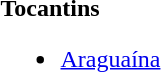<table>
<tr>
<td><strong>Tocantins</strong><br><ul><li><a href='#'>Araguaína</a></li></ul></td>
</tr>
</table>
